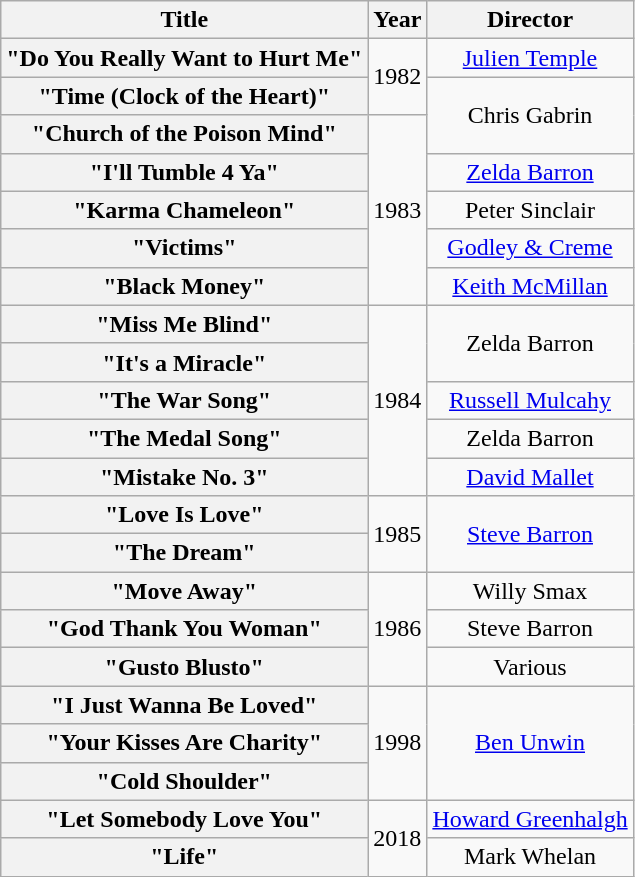<table class="wikitable plainrowheaders" style="text-align:center;">
<tr>
<th scope="col">Title</th>
<th scope="col">Year</th>
<th>Director</th>
</tr>
<tr>
<th scope="row">"Do You Really Want to Hurt Me"</th>
<td rowspan="2">1982</td>
<td><a href='#'>Julien Temple</a></td>
</tr>
<tr>
<th scope="row">"Time (Clock of the Heart)"</th>
<td rowspan="2">Chris Gabrin</td>
</tr>
<tr>
<th scope="row">"Church of the Poison Mind"</th>
<td rowspan="5">1983</td>
</tr>
<tr>
<th scope="row">"I'll Tumble 4 Ya"</th>
<td><a href='#'>Zelda Barron</a></td>
</tr>
<tr>
<th scope="row">"Karma Chameleon"</th>
<td>Peter Sinclair</td>
</tr>
<tr>
<th scope="row">"Victims"</th>
<td><a href='#'>Godley & Creme</a></td>
</tr>
<tr>
<th scope="row">"Black Money"</th>
<td><a href='#'>Keith McMillan</a></td>
</tr>
<tr>
<th scope="row">"Miss Me Blind"</th>
<td rowspan="5">1984</td>
<td rowspan="2">Zelda Barron</td>
</tr>
<tr>
<th scope="row">"It's a Miracle"</th>
</tr>
<tr>
<th scope="row">"The War Song"</th>
<td><a href='#'>Russell Mulcahy</a></td>
</tr>
<tr>
<th scope="row">"The Medal Song"</th>
<td>Zelda Barron</td>
</tr>
<tr>
<th scope="row">"Mistake No. 3"</th>
<td><a href='#'>David Mallet</a></td>
</tr>
<tr>
<th scope="row">"Love Is Love"</th>
<td rowspan="2">1985</td>
<td rowspan="2"><a href='#'>Steve Barron</a></td>
</tr>
<tr>
<th scope="row">"The Dream"</th>
</tr>
<tr>
<th scope="row">"Move Away"</th>
<td rowspan="3">1986</td>
<td>Willy Smax</td>
</tr>
<tr>
<th scope="row">"God Thank You Woman"</th>
<td>Steve Barron</td>
</tr>
<tr>
<th scope="row">"Gusto Blusto"</th>
<td>Various</td>
</tr>
<tr>
<th scope="row">"I Just Wanna Be Loved"</th>
<td rowspan="3">1998</td>
<td rowspan="3"><a href='#'>Ben Unwin</a></td>
</tr>
<tr>
<th scope="row">"Your Kisses Are Charity"</th>
</tr>
<tr>
<th scope="row">"Cold Shoulder"</th>
</tr>
<tr>
<th scope="row">"Let Somebody Love You"</th>
<td rowspan="2">2018</td>
<td><a href='#'>Howard Greenhalgh</a></td>
</tr>
<tr>
<th scope="row">"Life"</th>
<td>Mark Whelan</td>
</tr>
</table>
